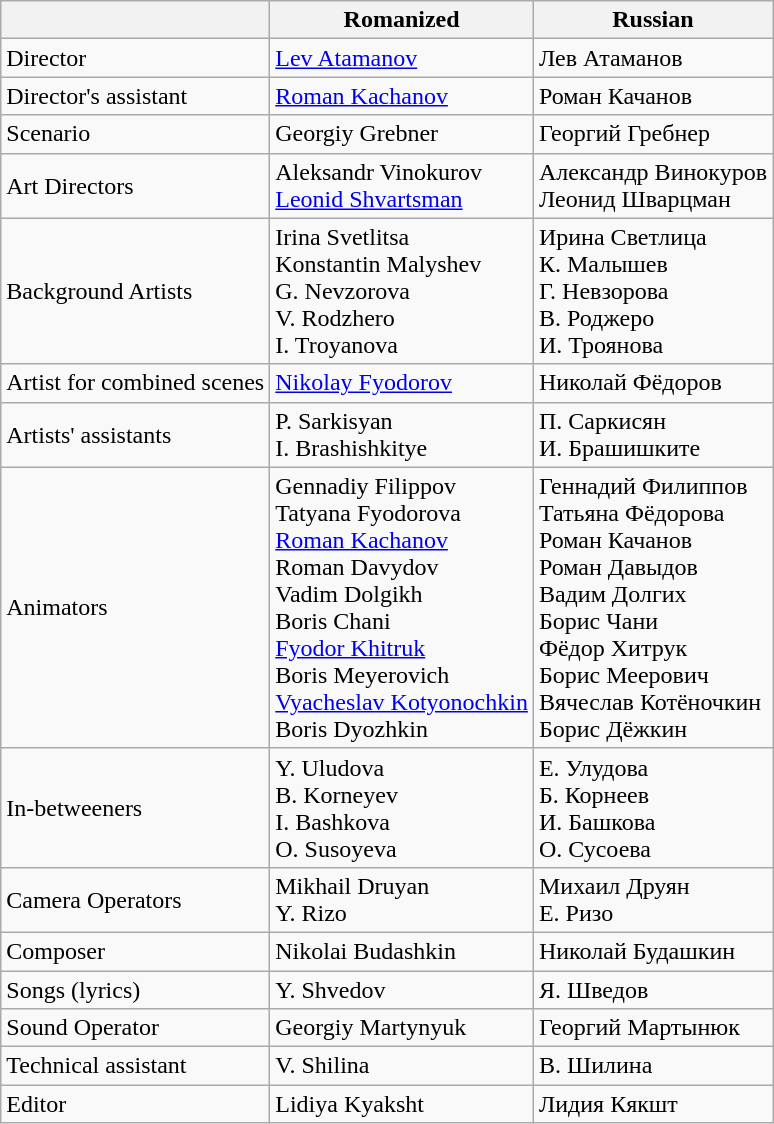<table class="wikitable">
<tr>
<th></th>
<th>Romanized</th>
<th>Russian</th>
</tr>
<tr>
<td>Director</td>
<td><a href='#'>Lev Atamanov</a></td>
<td>Лев Атаманов</td>
</tr>
<tr>
<td>Director's assistant</td>
<td><a href='#'>Roman Kachanov</a></td>
<td>Роман Качанов</td>
</tr>
<tr>
<td>Scenario</td>
<td>Georgiy Grebner</td>
<td>Георгий Гребнер</td>
</tr>
<tr>
<td>Art Directors</td>
<td>Aleksandr Vinokurov<br><a href='#'>Leonid Shvartsman</a></td>
<td>Александр Винокуров<br>Леонид Шварцман</td>
</tr>
<tr>
<td>Background Artists</td>
<td>Irina Svetlitsa<br>Konstantin Malyshev<br>G. Nevzorova<br>V. Rodzhero<br>I. Troyanova</td>
<td>Ирина Светлица<br>К. Малышев<br>Г. Невзорова<br>В. Роджеро<br>И. Троянова</td>
</tr>
<tr>
<td>Artist for combined scenes</td>
<td><a href='#'>Nikolay Fyodorov</a></td>
<td>Николай Фёдоров</td>
</tr>
<tr>
<td>Artists' assistants</td>
<td>P. Sarkisyan<br>I. Brashishkitye</td>
<td>П. Саркисян<br>И. Брашишките</td>
</tr>
<tr>
<td>Animators</td>
<td>Gennadiy Filippov<br>Tatyana Fyodorova<br><a href='#'>Roman Kachanov</a><br>Roman Davydov<br>Vadim Dolgikh<br>Boris Chani<br><a href='#'>Fyodor Khitruk</a><br>Boris Meyerovich<br><a href='#'>Vyacheslav Kotyonochkin</a><br>Boris Dyozhkin</td>
<td>Геннадий Филиппов<br>Татьяна Фёдорова<br>Роман Качанов<br>Роман Давыдов<br>Вадим Долгих<br>Борис Чани<br>Фёдор Хитрук<br>Борис Меерович<br>Вячеслав Котёночкин<br>Борис Дёжкин</td>
</tr>
<tr>
<td>In-betweeners</td>
<td>Y. Uludova<br>B. Korneyev<br>I. Bashkova<br>O. Susoyeva</td>
<td>Е. Улудова<br>Б. Корнеев<br>И. Башкова<br>O. Сусоева</td>
</tr>
<tr>
<td>Camera Operators</td>
<td>Mikhail Druyan<br>Y. Rizo</td>
<td>Михаил Друян<br>E. Ризо</td>
</tr>
<tr>
<td>Composer</td>
<td>Nikolai Budashkin</td>
<td>Николай Будашкин</td>
</tr>
<tr>
<td>Songs (lyrics)</td>
<td>Y. Shvedov</td>
<td>Я. Шведов</td>
</tr>
<tr>
<td>Sound Operator</td>
<td>Georgiy Martynyuk</td>
<td>Георгий Мартынюк</td>
</tr>
<tr>
<td>Technical assistant</td>
<td>V. Shilina</td>
<td>В. Шилина</td>
</tr>
<tr>
<td>Editor</td>
<td>Lidiya Kyaksht</td>
<td>Лидия Кякшт</td>
</tr>
</table>
